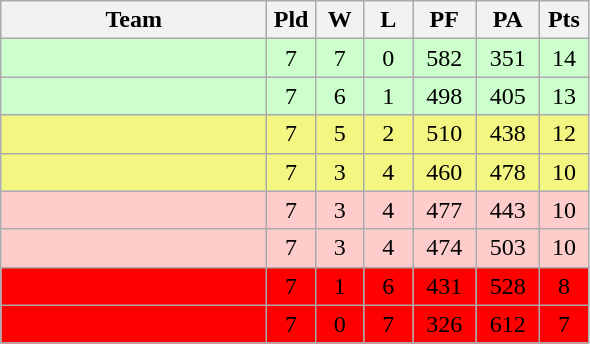<table class="wikitable" style="text-align:center;">
<tr>
<th width=170>Team</th>
<th width=25>Pld</th>
<th width=25>W</th>
<th width=25>L</th>
<th width=35>PF</th>
<th width=35>PA</th>
<th width=25>Pts</th>
</tr>
<tr bgcolor=#ccffcc>
<td align="left"></td>
<td>7</td>
<td>7</td>
<td>0</td>
<td>582</td>
<td>351</td>
<td>14</td>
</tr>
<tr bgcolor=#ccffcc>
<td align="left"></td>
<td>7</td>
<td>6</td>
<td>1</td>
<td>498</td>
<td>405</td>
<td>13</td>
</tr>
<tr bgcolor=#F3F781>
<td align="left"></td>
<td>7</td>
<td>5</td>
<td>2</td>
<td>510</td>
<td>438</td>
<td>12</td>
</tr>
<tr bgcolor=#F3F781>
<td align="left"></td>
<td>7</td>
<td>3</td>
<td>4</td>
<td>460</td>
<td>478</td>
<td>10</td>
</tr>
<tr bgcolor=#ffcccc>
<td align="left"></td>
<td>7</td>
<td>3</td>
<td>4</td>
<td>477</td>
<td>443</td>
<td>10</td>
</tr>
<tr bgcolor=#ffcccc>
<td align="left"></td>
<td>7</td>
<td>3</td>
<td>4</td>
<td>474</td>
<td>503</td>
<td>10</td>
</tr>
<tr bgcolor=#FF0000>
<td align="left"></td>
<td>7</td>
<td>1</td>
<td>6</td>
<td>431</td>
<td>528</td>
<td>8</td>
</tr>
<tr bgcolor=#FF0000>
<td align="left"></td>
<td>7</td>
<td>0</td>
<td>7</td>
<td>326</td>
<td>612</td>
<td>7</td>
</tr>
</table>
